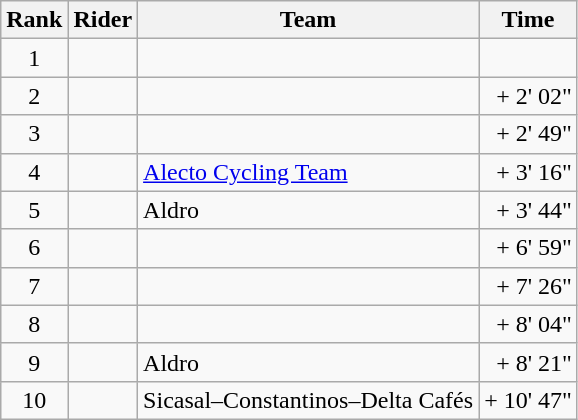<table class="wikitable">
<tr>
<th scope="col">Rank</th>
<th scope="col">Rider</th>
<th scope="col">Team</th>
<th scope="col">Time</th>
</tr>
<tr>
<td style="text-align:center;">1</td>
<td>  </td>
<td></td>
<td style="text-align:right;"></td>
</tr>
<tr>
<td style="text-align:center;">2</td>
<td></td>
<td></td>
<td style="text-align:right;">+ 2' 02"</td>
</tr>
<tr>
<td style="text-align:center;">3</td>
<td></td>
<td></td>
<td style="text-align:right;">+ 2' 49"</td>
</tr>
<tr>
<td style="text-align:center;">4</td>
<td></td>
<td><a href='#'>Alecto Cycling Team</a></td>
<td style="text-align:right;">+ 3' 16"</td>
</tr>
<tr>
<td style="text-align:center;">5</td>
<td></td>
<td>Aldro</td>
<td style="text-align:right;">+ 3' 44"</td>
</tr>
<tr>
<td style="text-align:center;">6</td>
<td></td>
<td></td>
<td style="text-align:right;">+ 6' 59"</td>
</tr>
<tr>
<td style="text-align:center;">7</td>
<td></td>
<td></td>
<td style="text-align:right;">+ 7' 26"</td>
</tr>
<tr>
<td style="text-align:center;">8</td>
<td></td>
<td></td>
<td style="text-align:right;">+ 8' 04"</td>
</tr>
<tr>
<td style="text-align:center;">9</td>
<td></td>
<td>Aldro</td>
<td style="text-align:right;">+ 8' 21"</td>
</tr>
<tr>
<td style="text-align:center;">10</td>
<td></td>
<td>Sicasal–Constantinos–Delta Cafés</td>
<td style="text-align:right;">+ 10' 47"</td>
</tr>
</table>
